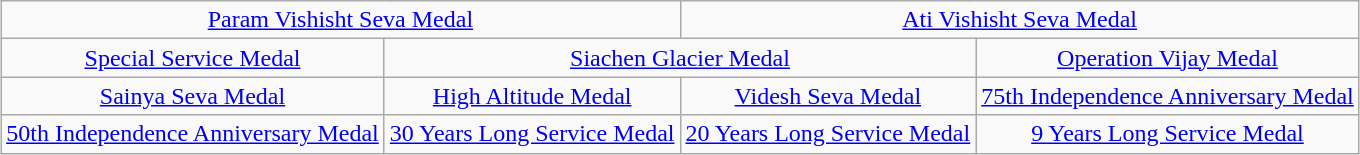<table class="wikitable" style="margin:1em auto; text-align:center;">
<tr>
<td colspan="2"><a href='#'>Param Vishisht Seva Medal</a></td>
<td colspan="2"><a href='#'>Ati Vishisht Seva Medal</a></td>
</tr>
<tr>
<td><a href='#'>Special Service Medal</a></td>
<td colspan="2"><a href='#'>Siachen Glacier Medal</a></td>
<td><a href='#'>Operation Vijay Medal</a></td>
</tr>
<tr>
<td><a href='#'>Sainya Seva Medal</a></td>
<td><a href='#'>High Altitude Medal</a></td>
<td><a href='#'>Videsh Seva Medal</a></td>
<td><a href='#'>75th Independence Anniversary Medal</a></td>
</tr>
<tr>
<td><a href='#'>50th Independence Anniversary Medal</a></td>
<td><a href='#'>30 Years Long Service Medal</a></td>
<td><a href='#'>20 Years Long Service Medal</a></td>
<td><a href='#'>9 Years Long Service Medal</a></td>
</tr>
</table>
